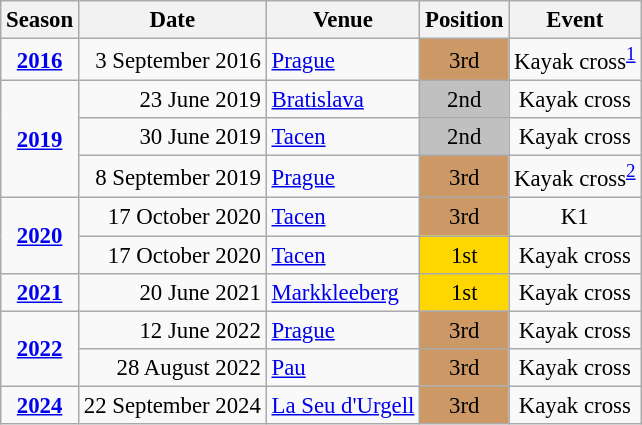<table class="wikitable" style="text-align:center; font-size:95%;">
<tr>
<th>Season</th>
<th>Date</th>
<th>Venue</th>
<th>Position</th>
<th>Event</th>
</tr>
<tr>
<td><strong><a href='#'>2016</a></strong></td>
<td align=right>3 September 2016</td>
<td align=left><a href='#'>Prague</a></td>
<td bgcolor=cc9966>3rd</td>
<td>Kayak cross<sup><a href='#'>1</a></sup></td>
</tr>
<tr>
<td rowspan=3><strong><a href='#'>2019</a></strong></td>
<td align=right>23 June 2019</td>
<td align=left><a href='#'>Bratislava</a></td>
<td bgcolor=silver>2nd</td>
<td>Kayak cross</td>
</tr>
<tr>
<td align=right>30 June 2019</td>
<td align=left><a href='#'>Tacen</a></td>
<td bgcolor=silver>2nd</td>
<td>Kayak cross</td>
</tr>
<tr>
<td align=right>8 September 2019</td>
<td align=left><a href='#'>Prague</a></td>
<td bgcolor=cc9966>3rd</td>
<td>Kayak cross<sup><a href='#'>2</a></sup></td>
</tr>
<tr>
<td rowspan=2><strong><a href='#'>2020</a></strong></td>
<td align=right>17 October 2020</td>
<td align=left><a href='#'>Tacen</a></td>
<td bgcolor=cc9966>3rd</td>
<td>K1</td>
</tr>
<tr>
<td align=right>17 October 2020</td>
<td align=left><a href='#'>Tacen</a></td>
<td bgcolor=gold>1st</td>
<td>Kayak cross</td>
</tr>
<tr>
<td><strong><a href='#'>2021</a></strong></td>
<td align=right>20 June 2021</td>
<td align=left><a href='#'>Markkleeberg</a></td>
<td bgcolor=gold>1st</td>
<td>Kayak cross</td>
</tr>
<tr>
<td rowspan=2><strong><a href='#'>2022</a></strong></td>
<td align=right>12 June 2022</td>
<td align=left><a href='#'>Prague</a></td>
<td bgcolor=cc9966>3rd</td>
<td>Kayak cross</td>
</tr>
<tr>
<td align=right>28 August 2022</td>
<td align=left><a href='#'>Pau</a></td>
<td bgcolor=cc9966>3rd</td>
<td>Kayak cross</td>
</tr>
<tr>
<td><strong><a href='#'>2024</a></strong></td>
<td align=right>22 September 2024</td>
<td align=left><a href='#'>La Seu d'Urgell</a></td>
<td bgcolor=cc9966>3rd</td>
<td>Kayak cross</td>
</tr>
</table>
